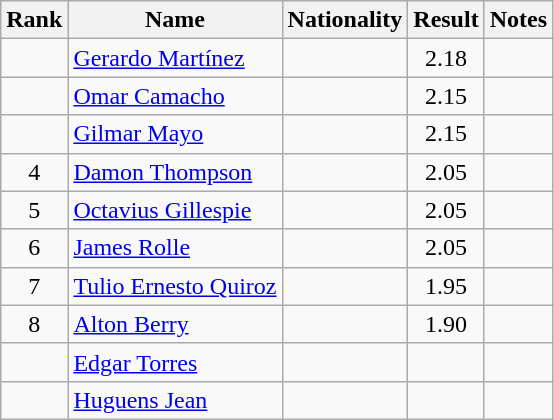<table class="wikitable sortable" style="text-align:center">
<tr>
<th>Rank</th>
<th>Name</th>
<th>Nationality</th>
<th>Result</th>
<th>Notes</th>
</tr>
<tr>
<td></td>
<td align=left><a href='#'>Gerardo Martínez</a></td>
<td align=left></td>
<td>2.18</td>
<td></td>
</tr>
<tr>
<td></td>
<td align=left><a href='#'>Omar Camacho</a></td>
<td align=left></td>
<td>2.15</td>
<td></td>
</tr>
<tr>
<td></td>
<td align=left><a href='#'>Gilmar Mayo</a></td>
<td align=left></td>
<td>2.15</td>
<td></td>
</tr>
<tr>
<td>4</td>
<td align=left><a href='#'>Damon Thompson</a></td>
<td align=left></td>
<td>2.05</td>
<td></td>
</tr>
<tr>
<td>5</td>
<td align=left><a href='#'>Octavius Gillespie</a></td>
<td align=left></td>
<td>2.05</td>
<td></td>
</tr>
<tr>
<td>6</td>
<td align=left><a href='#'>James Rolle</a></td>
<td align=left></td>
<td>2.05</td>
<td></td>
</tr>
<tr>
<td>7</td>
<td align=left><a href='#'>Tulio Ernesto Quiroz</a></td>
<td align=left></td>
<td>1.95</td>
<td></td>
</tr>
<tr>
<td>8</td>
<td align=left><a href='#'>Alton Berry</a></td>
<td align=left></td>
<td>1.90</td>
<td></td>
</tr>
<tr>
<td></td>
<td align=left><a href='#'>Edgar Torres</a></td>
<td align=left></td>
<td></td>
<td></td>
</tr>
<tr>
<td></td>
<td align=left><a href='#'>Huguens Jean</a></td>
<td align=left></td>
<td></td>
<td></td>
</tr>
</table>
